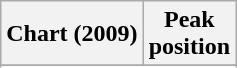<table class="wikitable sortable plainrowheaders" style="text-align:center">
<tr>
<th scope="col">Chart (2009)</th>
<th scope="col">Peak<br>position</th>
</tr>
<tr>
</tr>
<tr>
</tr>
<tr>
</tr>
<tr>
</tr>
</table>
